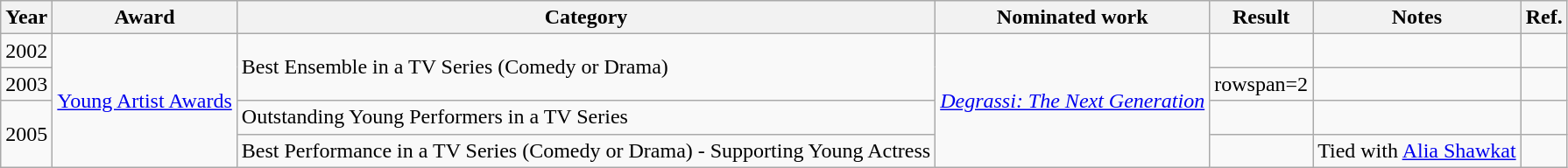<table class="wikitable">
<tr>
<th>Year</th>
<th>Award</th>
<th>Category</th>
<th>Nominated work</th>
<th>Result</th>
<th>Notes</th>
<th>Ref.</th>
</tr>
<tr>
<td>2002</td>
<td rowspan=4><a href='#'>Young Artist Awards</a></td>
<td rowspan=2>Best Ensemble in a TV Series (Comedy or Drama)</td>
<td rowspan=4><em><a href='#'>Degrassi: The Next Generation</a></em></td>
<td></td>
<td></td>
<td></td>
</tr>
<tr>
<td>2003</td>
<td>rowspan=2 </td>
<td></td>
<td></td>
</tr>
<tr>
<td rowspan=2>2005</td>
<td>Outstanding Young Performers in a TV Series</td>
<td></td>
<td></td>
</tr>
<tr>
<td>Best Performance in a TV Series (Comedy or Drama) - Supporting Young Actress</td>
<td></td>
<td>Tied with <a href='#'>Alia Shawkat</a></td>
<td></td>
</tr>
</table>
